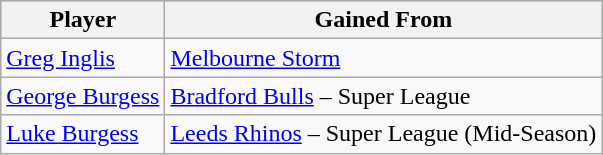<table class="wikitable">
<tr bgcolor=#bdb76b>
<th>Player</th>
<th>Gained From</th>
</tr>
<tr>
<td><a href='#'>Greg Inglis</a></td>
<td> <a href='#'>Melbourne Storm</a></td>
</tr>
<tr>
<td><a href='#'>George Burgess</a></td>
<td> <a href='#'>Bradford Bulls</a> – Super League</td>
</tr>
<tr>
<td><a href='#'>Luke Burgess</a></td>
<td> <a href='#'>Leeds Rhinos</a> – Super League (Mid-Season)</td>
</tr>
</table>
